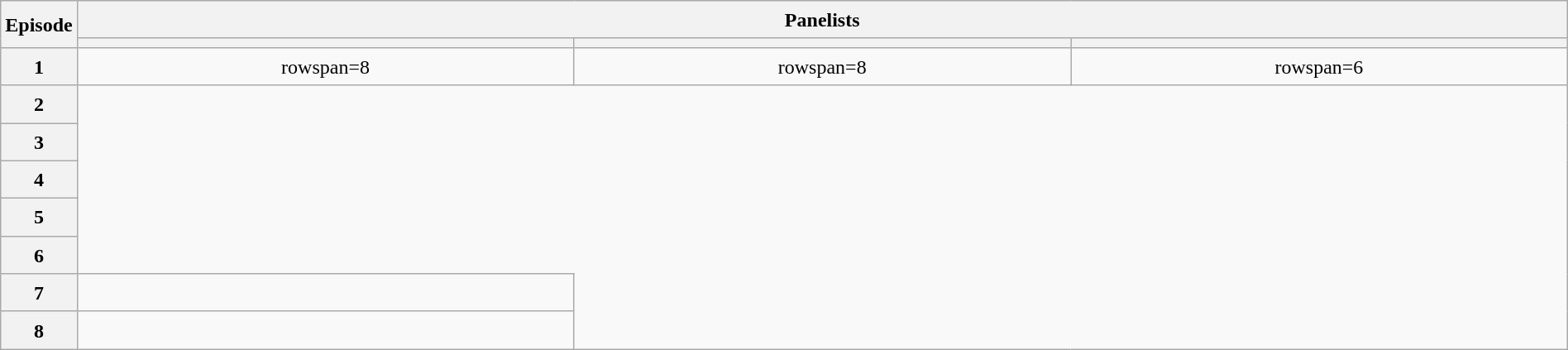<table class="wikitable plainrowheaders mw-collapsible" style="text-align:center; line-height:23px; width:100%;">
<tr>
<th rowspan=2 width=1%>Episode</th>
<th colspan=3>Panelists</th>
</tr>
<tr>
<th width="33%"></th>
<th width="33%"></th>
<th width="33%"></th>
</tr>
<tr>
<th>1</th>
<td>rowspan=8 </td>
<td>rowspan=8 </td>
<td>rowspan=6 </td>
</tr>
<tr>
<th>2</th>
</tr>
<tr>
<th>3</th>
</tr>
<tr>
<th>4</th>
</tr>
<tr>
<th>5</th>
</tr>
<tr>
<th>6</th>
</tr>
<tr>
<th>7</th>
<td></td>
</tr>
<tr>
<th>8</th>
<td></td>
</tr>
</table>
